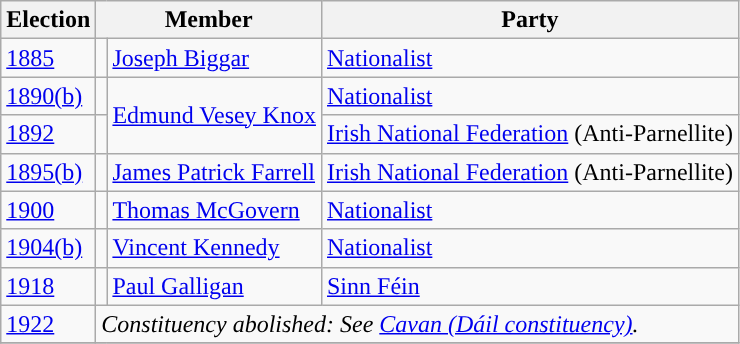<table class="wikitable">
<tr>
<th>Election</th>
<th colspan="2">Member</th>
<th>Party</th>
</tr>
<tr>
<td><a href='#'>1885</a></td>
<td style="color:inherit;background-color: "></td>
<td><a href='#'>Joseph Biggar</a></td>
<td><a href='#'>Nationalist</a></td>
</tr>
<tr>
<td><a href='#'>1890(b)</a></td>
<td style="color:inherit;background-color: "></td>
<td rowspan="2"><a href='#'>Edmund Vesey Knox</a></td>
<td><a href='#'>Nationalist</a></td>
</tr>
<tr>
<td><a href='#'>1892</a></td>
<td style="color:inherit;background-color: "></td>
<td><a href='#'>Irish National Federation</a> (Anti-Parnellite)</td>
</tr>
<tr>
<td><a href='#'>1895(b)</a></td>
<td style="color:inherit;background-color: "></td>
<td><a href='#'>James Patrick Farrell</a></td>
<td><a href='#'>Irish National Federation</a> (Anti-Parnellite)</td>
</tr>
<tr>
<td><a href='#'>1900</a></td>
<td style="color:inherit;background-color:"></td>
<td><a href='#'>Thomas McGovern</a></td>
<td><a href='#'>Nationalist</a></td>
</tr>
<tr>
<td><a href='#'>1904(b)</a></td>
<td style="color:inherit;background-color:"></td>
<td><a href='#'>Vincent Kennedy</a></td>
<td><a href='#'>Nationalist</a></td>
</tr>
<tr>
<td><a href='#'>1918</a></td>
<td style="color:inherit;background-color: "></td>
<td><a href='#'>Paul Galligan</a></td>
<td><a href='#'>Sinn Féin</a></td>
</tr>
<tr>
<td><a href='#'>1922</a></td>
<td colspan=3><em>Constituency abolished: See <a href='#'>Cavan (Dáil constituency)</a>.</em></td>
</tr>
<tr>
</tr>
</table>
